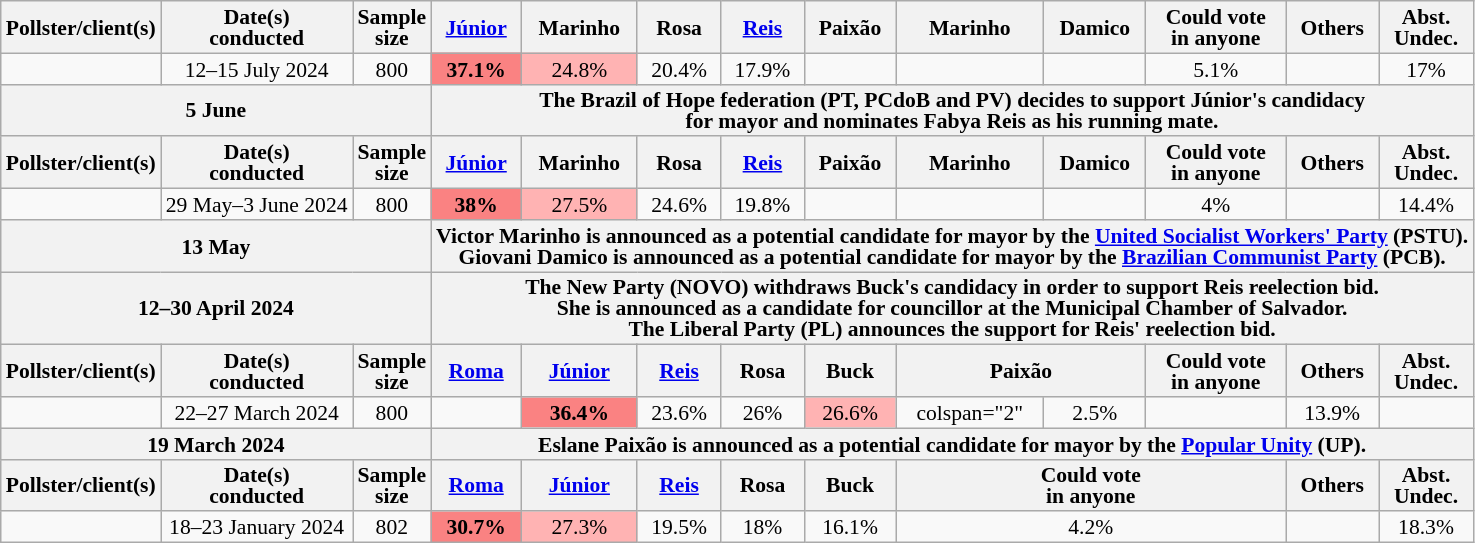<table class="wikitable" style="text-align:center;font-size:90%;line-height:14px;">
<tr>
<th>Pollster/client(s)</th>
<th>Date(s) <br>conducted</th>
<th>Sample <br>size</th>
<th><a href='#'>Júnior</a><br></th>
<th>Marinho<br></th>
<th>Rosa<br></th>
<th><a href='#'>Reis</a><br></th>
<th>Paixão<br></th>
<th>Marinho<br></th>
<th>Damico<br></th>
<th>Could vote<br>in anyone</th>
<th>Others</th>
<th>Abst.<br>Undec.</th>
</tr>
<tr>
<td></td>
<td>12–15 July 2024</td>
<td>800</td>
<td style="background:#fa8282;"><strong>37.1%</strong></td>
<td style="background:#ffb3b3;">24.8%</td>
<td>20.4%</td>
<td>17.9%</td>
<td></td>
<td></td>
<td></td>
<td>5.1%</td>
<td></td>
<td>17%</td>
</tr>
<tr>
<th colspan="3">5 June</th>
<th colspan="10">The Brazil of Hope federation (PT, PCdoB and PV) decides to support Júnior's candidacy<br>for mayor and nominates Fabya Reis as his running mate.</th>
</tr>
<tr>
<th>Pollster/client(s)</th>
<th>Date(s) <br>conducted</th>
<th>Sample <br>size</th>
<th><a href='#'>Júnior</a><br></th>
<th>Marinho<br></th>
<th>Rosa<br></th>
<th><a href='#'>Reis</a><br></th>
<th>Paixão<br></th>
<th>Marinho<br></th>
<th>Damico<br></th>
<th>Could vote<br>in anyone</th>
<th>Others</th>
<th>Abst.<br>Undec.</th>
</tr>
<tr>
<td></td>
<td>29 May–3 June 2024</td>
<td>800</td>
<td style="background:#fa8282;"><strong>38%</strong></td>
<td style="background:#ffb3b3;">27.5%</td>
<td>24.6%</td>
<td>19.8%</td>
<td></td>
<td></td>
<td></td>
<td>4%</td>
<td></td>
<td>14.4%</td>
</tr>
<tr>
<th colspan="3">13 May</th>
<th colspan="10">Victor Marinho is announced as a potential candidate for mayor by the <a href='#'>United Socialist Workers' Party</a> (PSTU).<br>Giovani Damico is announced as a potential candidate for mayor by the <a href='#'>Brazilian Communist Party</a> (PCB).</th>
</tr>
<tr>
<th colspan="3">12–30 April 2024</th>
<th colspan="10">The New Party (NOVO) withdraws Buck's candidacy in order to support Reis reelection bid.<br>She is announced as a candidate for councillor at the Municipal Chamber of Salvador.<br>The Liberal Party (PL) announces the support for Reis' reelection bid.</th>
</tr>
<tr>
<th>Pollster/client(s)</th>
<th>Date(s) <br>conducted</th>
<th>Sample <br>size</th>
<th><a href='#'>Roma</a><br></th>
<th><a href='#'>Júnior</a><br></th>
<th><a href='#'>Reis</a><br></th>
<th>Rosa<br></th>
<th>Buck<br></th>
<th colspan="2">Paixão<br></th>
<th>Could vote<br>in anyone</th>
<th>Others</th>
<th>Abst.<br>Undec.</th>
</tr>
<tr>
<td></td>
<td>22–27 March 2024</td>
<td>800</td>
<td></td>
<td style="background:#fa8282;"><strong>36.4%</strong></td>
<td>23.6%</td>
<td>26%</td>
<td style="background:#ffb3b3;">26.6%</td>
<td>colspan="2" </td>
<td>2.5%</td>
<td></td>
<td>13.9%</td>
</tr>
<tr>
<th colspan="3">19 March 2024</th>
<th colspan="10">Eslane Paixão is announced as a potential candidate for mayor by the <a href='#'>Popular Unity</a> (UP).</th>
</tr>
<tr>
<th>Pollster/client(s)</th>
<th>Date(s) <br>conducted</th>
<th>Sample <br>size</th>
<th><a href='#'>Roma</a><br></th>
<th><a href='#'>Júnior</a><br></th>
<th><a href='#'>Reis</a><br></th>
<th>Rosa<br></th>
<th>Buck<br></th>
<th colspan="3">Could vote<br>in anyone</th>
<th>Others</th>
<th>Abst.<br>Undec.</th>
</tr>
<tr>
<td></td>
<td>18–23 January 2024</td>
<td>802</td>
<td style="background:#fa8282;"><strong>30.7%</strong></td>
<td style="background:#ffb3b3;">27.3%</td>
<td>19.5%</td>
<td>18%</td>
<td>16.1%</td>
<td colspan="3">4.2%</td>
<td></td>
<td>18.3%</td>
</tr>
</table>
